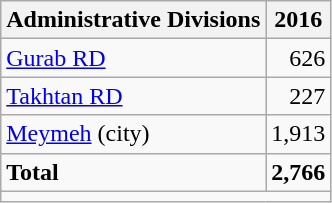<table class="wikitable">
<tr>
<th>Administrative Divisions</th>
<th>2016</th>
</tr>
<tr>
<td><a href='#'>Gurab RD</a></td>
<td style="text-align: right;">626</td>
</tr>
<tr>
<td><a href='#'>Takhtan RD</a></td>
<td style="text-align: right;">227</td>
</tr>
<tr>
<td><a href='#'>Meymeh</a> (city)</td>
<td style="text-align: right;">1,913</td>
</tr>
<tr>
<td><strong>Total</strong></td>
<td style="text-align: right;"><strong>2,766</strong></td>
</tr>
<tr>
<td colspan=2></td>
</tr>
</table>
